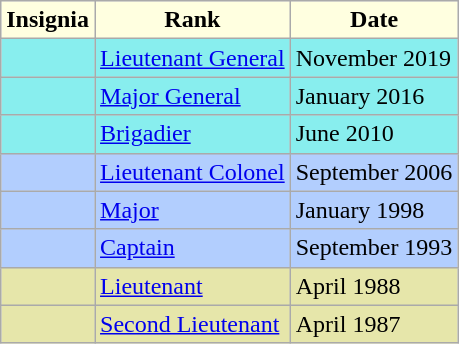<table class="wikitable">
<tr>
<th style="background:#FFFFE0">Insignia</th>
<th style="background:#FFFFE0">Rank</th>
<th style="background:#FFFFE0">Date</th>
</tr>
<tr>
<td style="background:#88EEEE;"> </td>
<td style="background:#88EEEE;"><a href='#'>Lieutenant General</a></td>
<td style="background:#88EEEE;">November 2019</td>
</tr>
<tr>
<td style="background:#88EEEE;"> </td>
<td style="background:#88EEEE;"><a href='#'>Major General</a></td>
<td style="background:#88EEEE;">January 2016</td>
</tr>
<tr>
<td style="background:#88EEEE;"> </td>
<td style="background:#88EEEE;"><a href='#'>Brigadier</a></td>
<td style="background:#88EEEE;">June 2010</td>
</tr>
<tr>
<td style="background:#b2cefe;"></td>
<td style="background:#b2cefe;"><a href='#'>Lieutenant Colonel</a></td>
<td style="background:#b2cefe;">September 2006</td>
</tr>
<tr>
<td style="background:#b2cefe;"></td>
<td style="background:#b2cefe;"><a href='#'>Major</a></td>
<td style="background:#b2cefe;">January 1998</td>
</tr>
<tr>
<td style="background:#b2cefe;"></td>
<td style="background:#b2cefe;"><a href='#'>Captain</a></td>
<td style="background:#b2cefe;">September 1993</td>
</tr>
<tr>
<td style="background:#e6e6aa;"></td>
<td style="background:#e6e6aa;"><a href='#'>Lieutenant</a></td>
<td style="background:#e6e6aa;">April 1988</td>
</tr>
<tr>
<td style="background:#e6e6aa;"></td>
<td style="background:#e6e6aa;"><a href='#'>Second Lieutenant</a></td>
<td style="background:#e6e6aa;">April 1987</td>
</tr>
</table>
